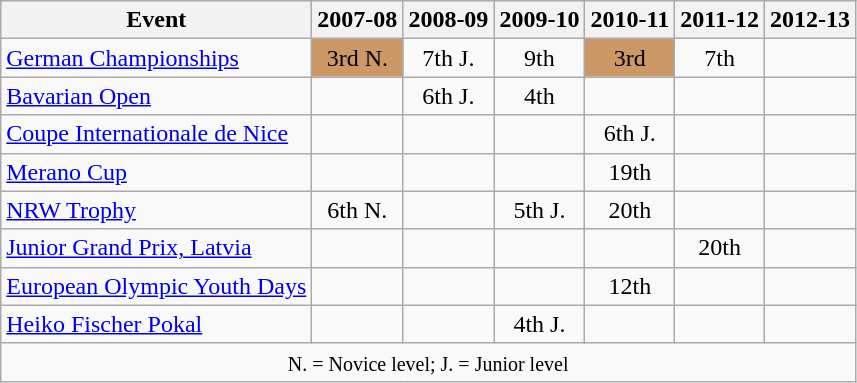<table class="wikitable">
<tr>
<th>Event</th>
<th>2007-08</th>
<th>2008-09</th>
<th>2009-10</th>
<th>2010-11</th>
<th>2011-12</th>
<th>2012-13</th>
</tr>
<tr>
<td><a href='#'>German Championships</a></td>
<td align="center" bgcolor="#cc9966">3rd N.</td>
<td align="center">7th J.</td>
<td align="center">9th</td>
<td align="center" bgcolor="#cc9966">3rd</td>
<td align="center">7th</td>
<td></td>
</tr>
<tr>
<td><a href='#'>Bavarian Open</a></td>
<td></td>
<td align="center">6th J.</td>
<td align="center">4th</td>
<td></td>
<td></td>
<td></td>
</tr>
<tr>
<td><a href='#'>Coupe Internationale de Nice</a></td>
<td></td>
<td></td>
<td></td>
<td align="center">6th J.</td>
<td></td>
<td></td>
</tr>
<tr>
<td><a href='#'>Merano Cup</a></td>
<td></td>
<td></td>
<td></td>
<td align="center">19th</td>
<td></td>
<td></td>
</tr>
<tr>
<td><a href='#'>NRW Trophy</a></td>
<td align="center">6th N.</td>
<td></td>
<td align="center">5th J.</td>
<td align="center">20th</td>
<td></td>
<td></td>
</tr>
<tr>
<td><a href='#'>Junior Grand Prix, Latvia</a></td>
<td></td>
<td></td>
<td></td>
<td></td>
<td align="center">20th</td>
<td></td>
</tr>
<tr>
<td><a href='#'>European Olympic Youth Days</a></td>
<td></td>
<td></td>
<td></td>
<td align="center">12th</td>
<td></td>
<td></td>
</tr>
<tr>
<td><a href='#'>Heiko Fischer Pokal</a></td>
<td></td>
<td></td>
<td align="center">4th J.</td>
<td></td>
<td></td>
<td></td>
</tr>
<tr>
<td colspan=7 align=center><small> N. = Novice level; J. = Junior level </small></td>
</tr>
</table>
